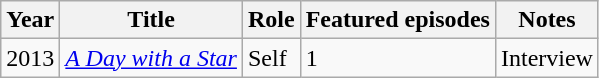<table class="wikitable sortable">
<tr>
<th>Year</th>
<th>Title</th>
<th>Role</th>
<th>Featured episodes</th>
<th class="unsortable">Notes</th>
</tr>
<tr>
<td>2013</td>
<td><em><a href='#'>A Day with a Star</a></em></td>
<td>Self</td>
<td>1</td>
<td>Interview</td>
</tr>
</table>
